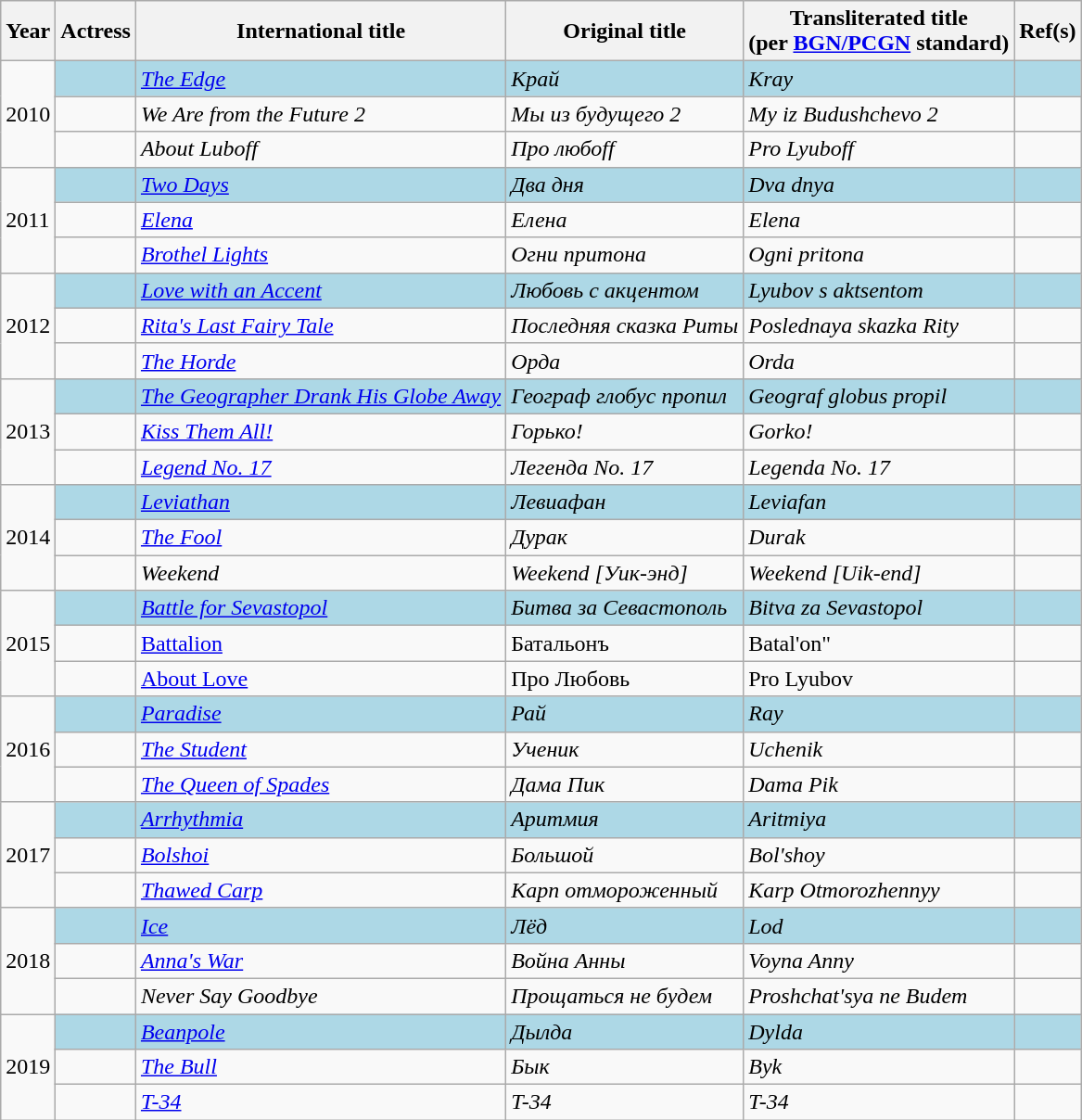<table class="wikitable sortable">
<tr>
<th>Year</th>
<th>Actress</th>
<th>International title</th>
<th>Original title</th>
<th>Transliterated title<br>(per <a href='#'>BGN/PCGN</a> standard)</th>
<th class="unsortable">Ref(s)</th>
</tr>
<tr>
<td rowspan="3">2010</td>
<td style="background-color:lightblue"><strong></strong></td>
<td style="background-color:lightblue"><em><a href='#'>The Edge</a></em></td>
<td style="background-color:lightblue"><em>Край</em></td>
<td style="background-color:lightblue"><em>Kray</em></td>
<td style="background-color:lightblue"></td>
</tr>
<tr>
<td></td>
<td><em>We Are from the Future 2</em></td>
<td><em>Мы из будущего 2</em></td>
<td><em>My iz Budushchevo 2</em></td>
<td></td>
</tr>
<tr>
<td></td>
<td><em>About Luboff</em></td>
<td><em>Про любоff</em></td>
<td><em>Pro Lyuboff</em></td>
<td></td>
</tr>
<tr>
<td rowspan="3">2011</td>
<td style="background-color:lightblue"><strong></strong></td>
<td style="background-color:lightblue"><em><a href='#'>Two Days</a></em></td>
<td style="background-color:lightblue"><em>Два дня</em></td>
<td style="background-color:lightblue"><em>Dva dnya</em></td>
<td style="background-color:lightblue"></td>
</tr>
<tr>
<td></td>
<td><em><a href='#'>Elena</a></em></td>
<td><em>Елена</em></td>
<td><em>Elena</em></td>
<td></td>
</tr>
<tr>
<td></td>
<td><em><a href='#'>Brothel Lights</a></em></td>
<td><em>Огни притона</em></td>
<td><em>Ogni pritona</em></td>
<td></td>
</tr>
<tr>
<td rowspan="3">2012</td>
<td style="background-color:lightblue"><strong></strong></td>
<td style="background-color:lightblue"><em><a href='#'>Love with an Accent</a></em></td>
<td style="background-color:lightblue"><em>Любовь с акцентом</em></td>
<td style="background-color:lightblue"><em>Lyubov s aktsentom</em></td>
<td style="background-color:lightblue"></td>
</tr>
<tr>
<td></td>
<td><em><a href='#'>Rita's Last Fairy Tale</a></em></td>
<td><em>Последняя сказка Риты</em></td>
<td><em>Poslednaya skazka Rity</em></td>
<td></td>
</tr>
<tr>
<td></td>
<td><em><a href='#'>The Horde</a></em></td>
<td><em>Орда</em></td>
<td><em>Orda</em></td>
<td></td>
</tr>
<tr>
<td rowspan="3">2013</td>
<td style="background-color:lightblue"><strong></strong></td>
<td style="background-color:lightblue"><em><a href='#'>The Geographer Drank His Globe Away</a></em></td>
<td style="background-color:lightblue"><em>Географ глобус пропил</em></td>
<td style="background-color:lightblue"><em>Geograf globus propil</em></td>
<td style="background-color:lightblue"></td>
</tr>
<tr>
<td></td>
<td><em><a href='#'>Kiss Them All!</a></em></td>
<td><em>Горько!</em></td>
<td><em>Gorko!</em></td>
<td></td>
</tr>
<tr>
<td></td>
<td><em><a href='#'>Legend No. 17</a></em></td>
<td><em>Легенда No. 17</em></td>
<td><em>Legenda No. 17</em></td>
<td></td>
</tr>
<tr>
<td rowspan="3">2014</td>
<td style="background-color:lightblue"><strong></strong></td>
<td style="background-color:lightblue"><em><a href='#'>Leviathan</a></em></td>
<td style="background-color:lightblue"><em>Левиафан</em></td>
<td style="background-color:lightblue"><em>Leviafan</em></td>
<td style="background-color:lightblue"></td>
</tr>
<tr>
<td></td>
<td><em><a href='#'>The Fool</a></em></td>
<td><em>Дурак</em></td>
<td><em>Durak</em></td>
<td></td>
</tr>
<tr>
<td></td>
<td><em>Weekend</em></td>
<td><em>Weekend [Уик-энд]</em></td>
<td><em>Weekend [Uik-end]</em></td>
<td></td>
</tr>
<tr>
<td rowspan="3">2015</td>
<td style="background-color:lightblue"><strong></strong></td>
<td style="background-color:lightblue"><em><a href='#'>Battle for Sevastopol</a></em></td>
<td style="background-color:lightblue"><em>Битва за Севастополь</em></td>
<td style="background-color:lightblue"><em>Bitva za Sevastopol<strong></td>
<td style="background-color:lightblue"></td>
</tr>
<tr>
<td></td>
<td></em><a href='#'>Battalion</a><em></td>
<td></em>Батальонъ<em></td>
<td></em>Batal'on"<em></td>
<td></td>
</tr>
<tr>
<td></td>
<td></em><a href='#'>About Love</a><em></td>
<td></em>Про Любовь<em></td>
<td></em>Pro Lyubov</strong></td>
<td></td>
</tr>
<tr>
<td rowspan="3">2016</td>
<td style="background-color:lightblue"><strong></strong></td>
<td style="background-color:lightblue"><em><a href='#'>Paradise</a></em></td>
<td style="background-color:lightblue"><em>Рай</em></td>
<td style="background-color:lightblue"><em>Ray</em></td>
<td style="background-color:lightblue"></td>
</tr>
<tr>
<td></td>
<td><em><a href='#'>The Student</a></em></td>
<td><em>Ученик</em></td>
<td><em>Uchenik</em></td>
<td></td>
</tr>
<tr>
<td></td>
<td><em><a href='#'>The Queen of Spades</a></em></td>
<td><em>Дама Пик</em></td>
<td><em>Dama Pik</em></td>
<td></td>
</tr>
<tr>
<td rowspan="3">2017</td>
<td style="background-color:lightblue"><strong></strong></td>
<td style="background-color:lightblue"><em><a href='#'>Arrhythmia</a></em></td>
<td style="background-color:lightblue"><em>Аритмия</em></td>
<td style="background-color:lightblue"><em>Aritmiya</em></td>
<td style="background-color:lightblue"></td>
</tr>
<tr>
<td></td>
<td><em><a href='#'>Bolshoi</a></em></td>
<td><em>Большой</em></td>
<td><em>Bol'shoy</em></td>
<td></td>
</tr>
<tr>
<td></td>
<td><em><a href='#'>Thawed Carp</a></em></td>
<td><em>Карп отмороженный</em></td>
<td><em>Karp Otmorozhennyy</em></td>
<td></td>
</tr>
<tr>
<td rowspan="3">2018</td>
<td style="background-color:lightblue"><strong></strong></td>
<td style="background-color:lightblue"><em><a href='#'>Ice</a></em></td>
<td style="background-color:lightblue"><em>Лёд</em></td>
<td style="background-color:lightblue"><em>Lod</em></td>
<td style="background-color:lightblue"></td>
</tr>
<tr>
<td></td>
<td><em><a href='#'>Anna's War</a></em></td>
<td><em>Война Анны</em></td>
<td><em>Voyna Anny</em></td>
<td></td>
</tr>
<tr>
<td></td>
<td><em>Never Say Goodbye</em></td>
<td><em>Прощаться не будем</em></td>
<td><em>Proshchat'sya ne Budem</em></td>
<td></td>
</tr>
<tr>
<td rowspan="3">2019</td>
<td style="background-color:lightblue"><strong></strong></td>
<td style="background-color:lightblue"><em><a href='#'>Beanpole</a></em></td>
<td style="background-color:lightblue"><em>Дылда</em></td>
<td style="background-color:lightblue"><em>Dylda</em></td>
<td style="background-color:lightblue"></td>
</tr>
<tr>
<td></td>
<td><em><a href='#'>The Bull</a></em></td>
<td><em>Бык</em></td>
<td><em>Byk</em></td>
<td></td>
</tr>
<tr>
<td></td>
<td><em><a href='#'>T-34</a></em></td>
<td><em>T-34</em></td>
<td><em>T-34</em></td>
<td></td>
</tr>
</table>
